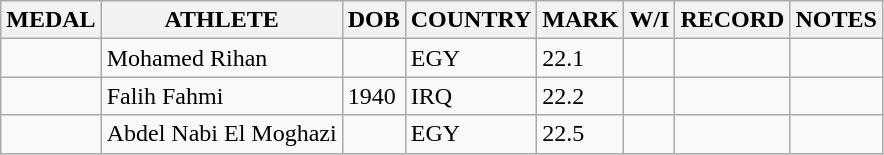<table class="wikitable">
<tr>
<th>MEDAL</th>
<th>ATHLETE</th>
<th>DOB</th>
<th>COUNTRY</th>
<th>MARK</th>
<th>W/I</th>
<th>RECORD</th>
<th>NOTES</th>
</tr>
<tr>
<td></td>
<td>Mohamed Rihan</td>
<td></td>
<td>EGY</td>
<td>22.1</td>
<td></td>
<td></td>
<td></td>
</tr>
<tr>
<td></td>
<td>Falih Fahmi</td>
<td>1940</td>
<td>IRQ</td>
<td>22.2</td>
<td></td>
<td></td>
<td></td>
</tr>
<tr>
<td></td>
<td>Abdel Nabi El Moghazi</td>
<td></td>
<td>EGY</td>
<td>22.5</td>
<td></td>
<td></td>
<td></td>
</tr>
</table>
